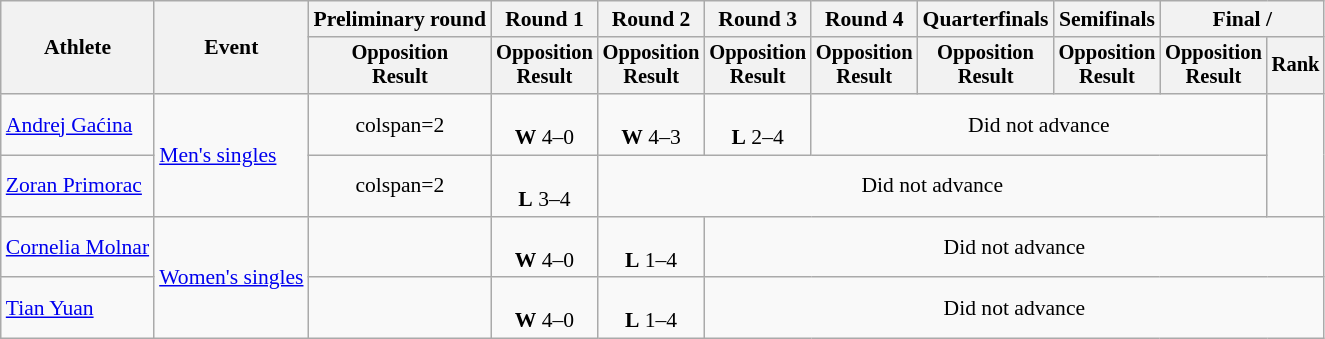<table class="wikitable" style="font-size:90%">
<tr>
<th rowspan=2>Athlete</th>
<th rowspan=2>Event</th>
<th>Preliminary round</th>
<th>Round 1</th>
<th>Round 2</th>
<th>Round 3</th>
<th>Round 4</th>
<th>Quarterfinals</th>
<th>Semifinals</th>
<th colspan=2>Final / </th>
</tr>
<tr style="font-size:95%">
<th>Opposition<br>Result</th>
<th>Opposition<br>Result</th>
<th>Opposition<br>Result</th>
<th>Opposition<br>Result</th>
<th>Opposition<br>Result</th>
<th>Opposition<br>Result</th>
<th>Opposition<br>Result</th>
<th>Opposition<br>Result</th>
<th>Rank</th>
</tr>
<tr align=center>
<td align=left><a href='#'>Andrej Gaćina</a></td>
<td align=left rowspan=2><a href='#'>Men's singles</a></td>
<td>colspan=2 </td>
<td><br><strong>W</strong> 4–0</td>
<td><br><strong>W</strong> 4–3</td>
<td><br><strong>L</strong> 2–4</td>
<td colspan=4>Did not advance</td>
</tr>
<tr align=center>
<td align=left><a href='#'>Zoran Primorac</a></td>
<td>colspan=2 </td>
<td><br><strong>L</strong> 3–4</td>
<td colspan=6>Did not advance</td>
</tr>
<tr align=center>
<td align=left><a href='#'>Cornelia Molnar</a></td>
<td align=left rowspan=2><a href='#'>Women's singles</a></td>
<td></td>
<td><br><strong>W</strong> 4–0</td>
<td><br><strong>L</strong> 1–4</td>
<td colspan=6>Did not advance</td>
</tr>
<tr align=center>
<td align=left><a href='#'>Tian Yuan</a></td>
<td></td>
<td><br><strong>W</strong> 4–0</td>
<td><br><strong>L</strong> 1–4</td>
<td colspan=6>Did not advance</td>
</tr>
</table>
